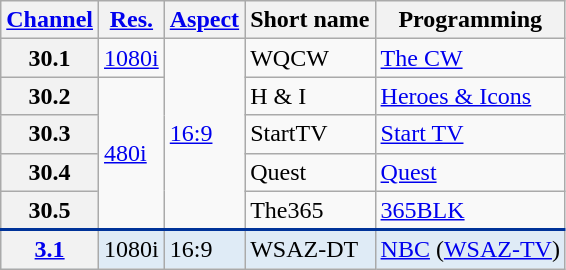<table class="wikitable">
<tr>
<th scope = "col"><a href='#'>Channel</a></th>
<th scope = "col"><a href='#'>Res.</a></th>
<th scope = "col"><a href='#'>Aspect</a></th>
<th scope = "col">Short name</th>
<th scope = "col">Programming</th>
</tr>
<tr>
<th scope = "row">30.1</th>
<td><a href='#'>1080i</a></td>
<td rowspan=5><a href='#'>16:9</a></td>
<td>WQCW</td>
<td><a href='#'>The CW</a></td>
</tr>
<tr>
<th scope = "row">30.2</th>
<td rowspan=4><a href='#'>480i</a></td>
<td>H & I</td>
<td><a href='#'>Heroes & Icons</a></td>
</tr>
<tr>
<th scope = "row">30.3</th>
<td>StartTV</td>
<td><a href='#'>Start TV</a></td>
</tr>
<tr>
<th scope = "row">30.4</th>
<td>Quest</td>
<td><a href='#'>Quest</a></td>
</tr>
<tr>
<th scope = "row">30.5</th>
<td>The365</td>
<td><a href='#'>365BLK</a></td>
</tr>
<tr style="background-color:#DFEBF6; border-top: 2px solid #003399;">
<th scope = "row"><a href='#'>3.1</a></th>
<td>1080i</td>
<td>16:9</td>
<td>WSAZ-DT</td>
<td><a href='#'>NBC</a> (<a href='#'>WSAZ-TV</a>)</td>
</tr>
</table>
